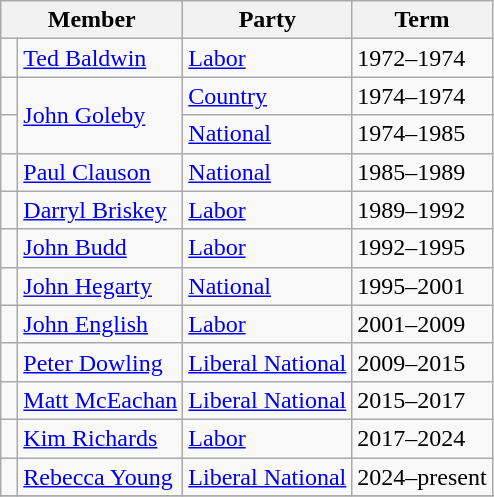<table class="wikitable">
<tr>
<th colspan="2">Member</th>
<th>Party</th>
<th>Term</th>
</tr>
<tr>
<td> </td>
<td><a href='#'>Ted Baldwin</a></td>
<td><a href='#'>Labor</a></td>
<td>1972–1974</td>
</tr>
<tr>
<td> </td>
<td rowspan="2"><a href='#'>John Goleby</a></td>
<td><a href='#'>Country</a></td>
<td>1974–1974</td>
</tr>
<tr>
<td> </td>
<td><a href='#'>National</a></td>
<td>1974–1985</td>
</tr>
<tr>
<td> </td>
<td><a href='#'>Paul Clauson</a></td>
<td><a href='#'>National</a></td>
<td>1985–1989</td>
</tr>
<tr>
<td> </td>
<td><a href='#'>Darryl Briskey</a></td>
<td><a href='#'>Labor</a></td>
<td>1989–1992</td>
</tr>
<tr>
<td> </td>
<td><a href='#'>John Budd</a></td>
<td><a href='#'>Labor</a></td>
<td>1992–1995</td>
</tr>
<tr>
<td> </td>
<td><a href='#'>John Hegarty</a></td>
<td><a href='#'>National</a></td>
<td>1995–2001</td>
</tr>
<tr>
<td> </td>
<td><a href='#'>John English</a></td>
<td><a href='#'>Labor</a></td>
<td>2001–2009</td>
</tr>
<tr>
<td> </td>
<td><a href='#'>Peter Dowling</a></td>
<td><a href='#'>Liberal National</a></td>
<td>2009–2015</td>
</tr>
<tr>
<td> </td>
<td><a href='#'>Matt McEachan</a></td>
<td><a href='#'>Liberal National</a></td>
<td>2015–2017</td>
</tr>
<tr>
<td> </td>
<td><a href='#'>Kim Richards</a></td>
<td><a href='#'>Labor</a></td>
<td>2017–2024</td>
</tr>
<tr>
<td> </td>
<td><a href='#'>Rebecca Young</a></td>
<td><a href='#'>Liberal National</a></td>
<td>2024–present</td>
</tr>
<tr>
</tr>
</table>
